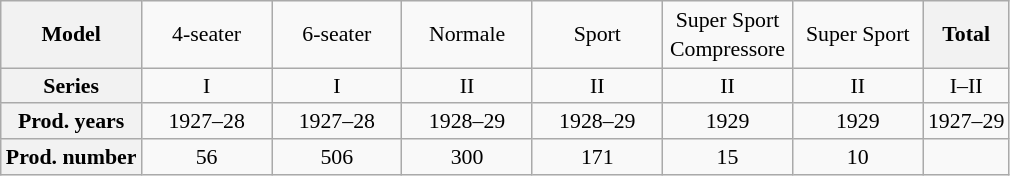<table class="wikitable" style="text-align:center; font-size:91%;">
<tr>
<th>Model</th>
<td width=80em>4-seater</td>
<td width=80em>6-seater</td>
<td width=80em>Normale</td>
<td width=80em>Sport</td>
<td width=80em style="line-height:1.3em">Super Sport<br>Compressore</td>
<td width=80em>Super Sport</td>
<th>Total</th>
</tr>
<tr>
<th>Series</th>
<td>I</td>
<td>I</td>
<td>II</td>
<td>II</td>
<td>II</td>
<td>II</td>
<td>I–II</td>
</tr>
<tr>
<th>Prod. years</th>
<td>1927–28</td>
<td>1927–28</td>
<td>1928–29</td>
<td>1928–29</td>
<td>1929</td>
<td>1929</td>
<td>1927–29</td>
</tr>
<tr>
<th>Prod. number</th>
<td>56</td>
<td>506</td>
<td>300</td>
<td>171</td>
<td>15</td>
<td>10</td>
<td></td>
</tr>
</table>
